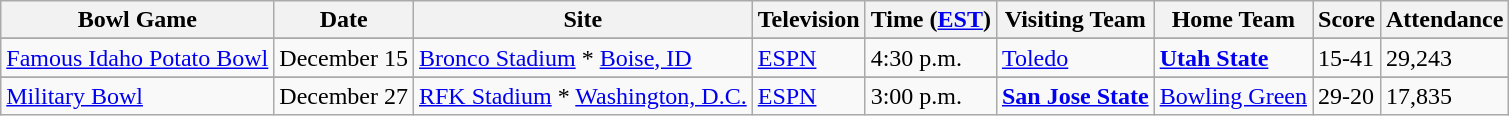<table class="wikitable">
<tr>
<th>Bowl Game</th>
<th>Date</th>
<th>Site</th>
<th>Television</th>
<th>Time (<a href='#'>EST</a>)</th>
<th>Visiting Team</th>
<th>Home Team</th>
<th>Score</th>
<th>Attendance</th>
</tr>
<tr>
</tr>
<tr bgcolor=>
<td><a href='#'>Famous Idaho Potato Bowl</a></td>
<td>December 15</td>
<td><a href='#'>Bronco Stadium</a> * <a href='#'>Boise, ID</a></td>
<td><a href='#'>ESPN</a></td>
<td>4:30 p.m.</td>
<td><a href='#'>Toledo</a></td>
<td><strong><a href='#'>Utah State</a></strong></td>
<td>15-41</td>
<td>29,243</td>
</tr>
<tr>
</tr>
<tr bgcolor=>
<td><a href='#'>Military Bowl</a></td>
<td>December 27</td>
<td><a href='#'>RFK Stadium</a> * <a href='#'>Washington, D.C.</a></td>
<td><a href='#'>ESPN</a></td>
<td>3:00 p.m.</td>
<td><strong><a href='#'>San Jose State</a></strong></td>
<td><a href='#'>Bowling Green</a></td>
<td>29-20</td>
<td>17,835</td>
</tr>
</table>
